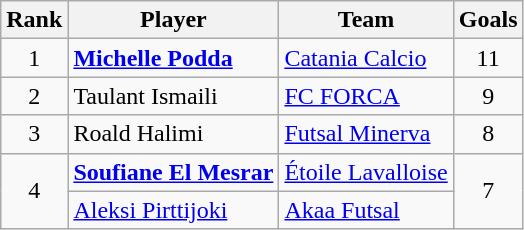<table class="wikitable" style="text-align:center">
<tr>
<th>Rank</th>
<th>Player</th>
<th>Team</th>
<th>Goals</th>
</tr>
<tr>
<td>1</td>
<td align=left> <strong><a href='#'>Michelle Podda</a></strong></td>
<td align=left> <a href='#'>Catania Calcio</a></td>
<td>11</td>
</tr>
<tr>
<td>2</td>
<td align=left> Taulant Ismaili</td>
<td align=left> <a href='#'>FC FORCA</a></td>
<td>9</td>
</tr>
<tr>
<td>3</td>
<td align=left> Roald Halimi</td>
<td align=left> <a href='#'>Futsal Minerva</a></td>
<td>8</td>
</tr>
<tr>
<td rowspan="2">4</td>
<td align=left> <strong><a href='#'>Soufiane El Mesrar</a></strong></td>
<td align=left> <a href='#'>Étoile Lavalloise</a></td>
<td rowspan="2">7</td>
</tr>
<tr>
<td align=left> <a href='#'>Aleksi Pirttijoki</a></td>
<td align=left> <a href='#'>Akaa Futsal</a></td>
</tr>
</table>
